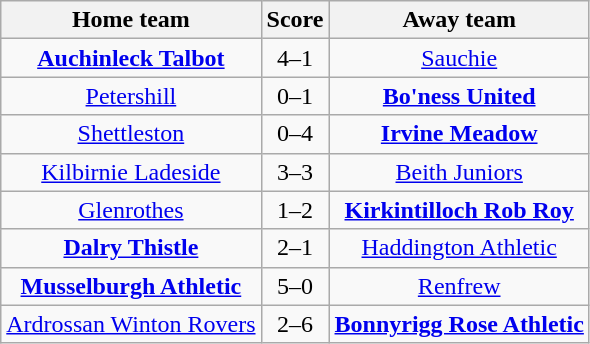<table class="wikitable" style="text-align: center">
<tr>
<th>Home team</th>
<th>Score</th>
<th>Away team</th>
</tr>
<tr>
<td><strong><a href='#'>Auchinleck Talbot</a></strong></td>
<td>4–1</td>
<td><a href='#'>Sauchie</a></td>
</tr>
<tr>
<td><a href='#'>Petershill</a></td>
<td>0–1</td>
<td><strong><a href='#'>Bo'ness United</a></strong></td>
</tr>
<tr>
<td><a href='#'>Shettleston</a></td>
<td>0–4</td>
<td><strong><a href='#'>Irvine Meadow</a></strong></td>
</tr>
<tr>
<td><a href='#'>Kilbirnie Ladeside</a></td>
<td>3–3</td>
<td><a href='#'>Beith Juniors</a></td>
</tr>
<tr>
<td><a href='#'>Glenrothes</a></td>
<td>1–2</td>
<td><strong><a href='#'>Kirkintilloch Rob Roy</a></strong></td>
</tr>
<tr>
<td><strong><a href='#'>Dalry Thistle</a></strong></td>
<td>2–1</td>
<td><a href='#'>Haddington Athletic</a></td>
</tr>
<tr>
<td><strong><a href='#'>Musselburgh Athletic</a></strong></td>
<td>5–0</td>
<td><a href='#'>Renfrew</a></td>
</tr>
<tr>
<td><a href='#'>Ardrossan Winton Rovers</a></td>
<td>2–6</td>
<td><strong><a href='#'>Bonnyrigg Rose Athletic</a></strong></td>
</tr>
</table>
